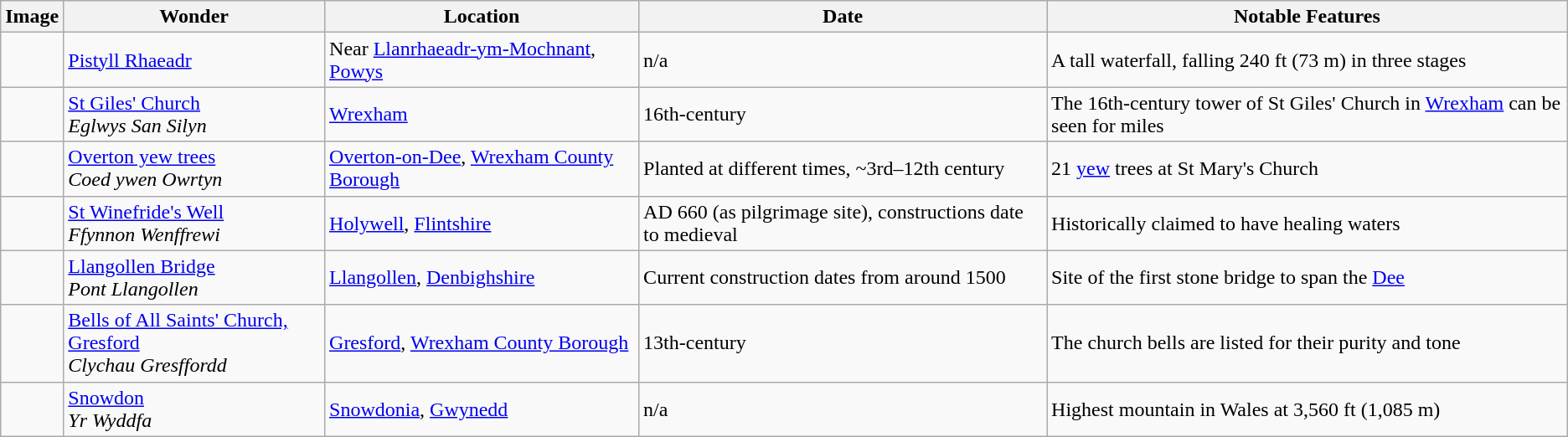<table class="wikitable">
<tr>
<th>Image</th>
<th>Wonder</th>
<th>Location</th>
<th>Date</th>
<th>Notable Features</th>
</tr>
<tr>
<td></td>
<td><a href='#'>Pistyll Rhaeadr</a></td>
<td>Near <a href='#'>Llanrhaeadr-ym-Mochnant</a>, <a href='#'>Powys</a></td>
<td>n/a</td>
<td>A tall waterfall, falling 240 ft (73 m) in three stages</td>
</tr>
<tr>
<td></td>
<td><a href='#'>St Giles' Church</a><br><em>Eglwys San Silyn</em></td>
<td><a href='#'>Wrexham</a></td>
<td>16th-century</td>
<td>The 16th-century tower of St Giles' Church in <a href='#'>Wrexham</a> can be seen for miles</td>
</tr>
<tr>
<td></td>
<td><a href='#'>Overton yew trees</a><br><em>Coed ywen Owrtyn</em></td>
<td><a href='#'>Overton-on-Dee</a>, <a href='#'>Wrexham County Borough</a></td>
<td>Planted at different times, ~3rd–12th century</td>
<td>21 <a href='#'>yew</a> trees at St Mary's Church</td>
</tr>
<tr>
<td></td>
<td><a href='#'>St Winefride's Well</a><br><em>Ffynnon Wenffrewi</em></td>
<td><a href='#'>Holywell</a>, <a href='#'>Flintshire</a></td>
<td>AD 660 (as pilgrimage site), constructions date to medieval</td>
<td>Historically claimed to have healing waters</td>
</tr>
<tr>
<td></td>
<td><a href='#'>Llangollen Bridge</a><br><em>Pont Llangollen</em></td>
<td><a href='#'>Llangollen</a>, <a href='#'>Denbighshire</a></td>
<td>Current construction dates from around 1500</td>
<td>Site of the first stone bridge to span the <a href='#'>Dee</a></td>
</tr>
<tr>
<td></td>
<td><a href='#'>Bells of All Saints' Church, Gresford</a><br><em>Clychau Gresffordd</em></td>
<td><a href='#'>Gresford</a>, <a href='#'>Wrexham County Borough</a></td>
<td>13th-century</td>
<td>The church bells are listed for their purity and tone</td>
</tr>
<tr>
<td></td>
<td><a href='#'>Snowdon</a><br><em>Yr Wyddfa</em></td>
<td><a href='#'>Snowdonia</a>, <a href='#'>Gwynedd</a></td>
<td>n/a</td>
<td>Highest mountain in Wales at 3,560 ft (1,085 m)</td>
</tr>
</table>
